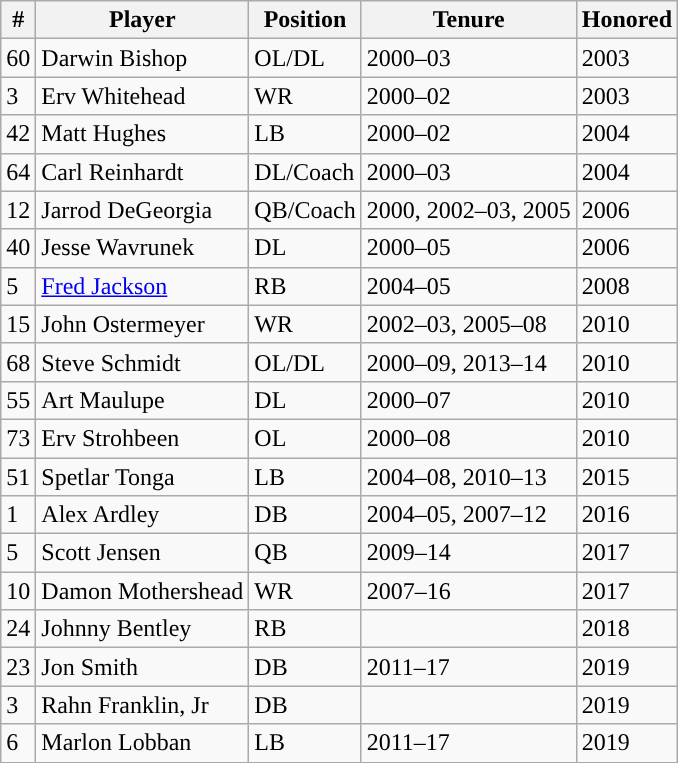<table class="wikitable">
<tr>
<th>#</th>
<th>Player</th>
<th>Position</th>
<th>Tenure</th>
<th>Honored</th>
</tr>
<tr>
<td>60</td>
<td>Darwin Bishop</td>
<td>OL/DL</td>
<td>2000–03</td>
<td>2003</td>
</tr>
<tr>
<td>3</td>
<td>Erv Whitehead</td>
<td>WR</td>
<td>2000–02</td>
<td>2003</td>
</tr>
<tr>
<td>42</td>
<td>Matt Hughes</td>
<td>LB</td>
<td>2000–02</td>
<td>2004</td>
</tr>
<tr>
<td>64</td>
<td>Carl Reinhardt</td>
<td>DL/Coach</td>
<td>2000–03</td>
<td>2004</td>
</tr>
<tr>
<td>12</td>
<td>Jarrod DeGeorgia</td>
<td>QB/Coach</td>
<td>2000, 2002–03, 2005</td>
<td>2006</td>
</tr>
<tr>
<td>40</td>
<td>Jesse Wavrunek</td>
<td>DL</td>
<td>2000–05</td>
<td>2006</td>
</tr>
<tr>
<td>5</td>
<td><a href='#'>Fred Jackson</a></td>
<td>RB</td>
<td>2004–05</td>
<td>2008</td>
</tr>
<tr>
<td>15</td>
<td>John Ostermeyer</td>
<td>WR</td>
<td>2002–03, 2005–08</td>
<td>2010</td>
</tr>
<tr>
<td>68</td>
<td>Steve Schmidt</td>
<td>OL/DL</td>
<td>2000–09, 2013–14</td>
<td>2010</td>
</tr>
<tr>
<td>55</td>
<td>Art Maulupe</td>
<td>DL</td>
<td>2000–07</td>
<td>2010</td>
</tr>
<tr>
<td>73</td>
<td>Erv Strohbeen</td>
<td>OL</td>
<td>2000–08</td>
<td>2010</td>
</tr>
<tr>
<td>51</td>
<td>Spetlar Tonga</td>
<td>LB</td>
<td>2004–08, 2010–13</td>
<td>2015</td>
</tr>
<tr>
<td>1</td>
<td>Alex Ardley</td>
<td>DB</td>
<td>2004–05, 2007–12</td>
<td>2016</td>
</tr>
<tr>
<td>5</td>
<td>Scott Jensen</td>
<td>QB</td>
<td>2009–14</td>
<td>2017</td>
</tr>
<tr>
<td>10</td>
<td>Damon Mothershead</td>
<td>WR</td>
<td>2007–16</td>
<td>2017</td>
</tr>
<tr>
<td>24</td>
<td>Johnny Bentley</td>
<td>RB</td>
<td></td>
<td>2018</td>
</tr>
<tr>
<td>23</td>
<td>Jon Smith</td>
<td>DB</td>
<td>2011–17</td>
<td>2019</td>
</tr>
<tr>
<td>3</td>
<td>Rahn Franklin, Jr</td>
<td>DB</td>
<td></td>
<td>2019</td>
</tr>
<tr>
<td>6</td>
<td>Marlon Lobban</td>
<td>LB</td>
<td>2011–17</td>
<td>2019</td>
</tr>
</table>
